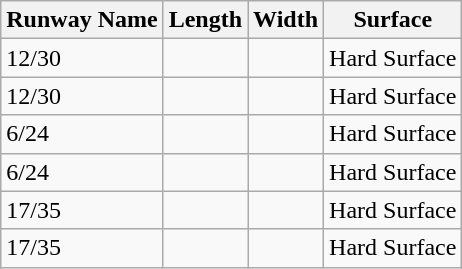<table class="wikitable">
<tr>
<th>Runway Name</th>
<th>Length</th>
<th>Width</th>
<th>Surface</th>
</tr>
<tr>
<td>12/30</td>
<td></td>
<td></td>
<td>Hard Surface</td>
</tr>
<tr>
<td>12/30</td>
<td></td>
<td></td>
<td>Hard Surface</td>
</tr>
<tr>
<td>6/24</td>
<td></td>
<td></td>
<td>Hard Surface</td>
</tr>
<tr>
<td>6/24</td>
<td></td>
<td></td>
<td>Hard Surface</td>
</tr>
<tr>
<td>17/35</td>
<td></td>
<td></td>
<td>Hard Surface</td>
</tr>
<tr>
<td>17/35</td>
<td></td>
<td></td>
<td>Hard Surface</td>
</tr>
</table>
